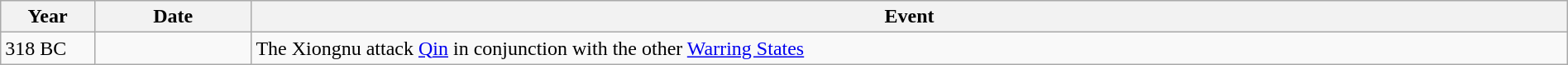<table class="wikitable" width="100%">
<tr>
<th style="width:6%">Year</th>
<th style="width:10%">Date</th>
<th>Event</th>
</tr>
<tr>
<td>318 BC</td>
<td></td>
<td>The Xiongnu attack <a href='#'>Qin</a> in conjunction with the other <a href='#'>Warring States</a></td>
</tr>
</table>
